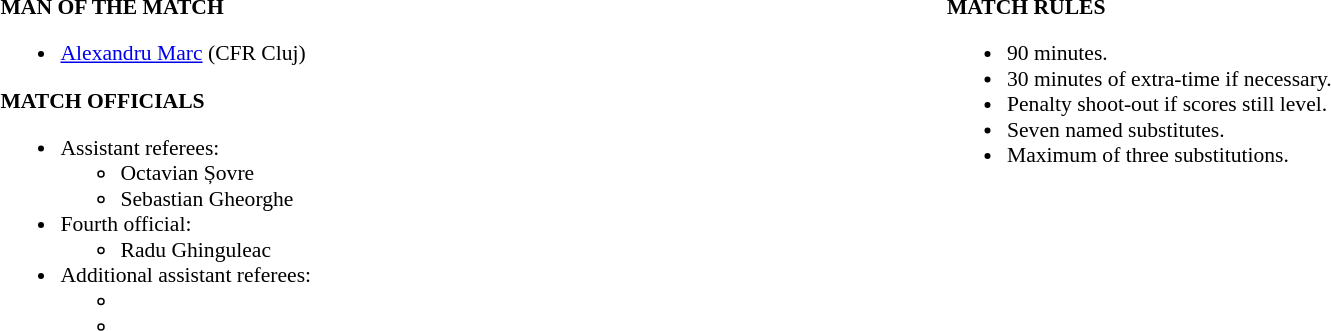<table width=100% style="font-size: 90%">
<tr>
<td width=50% valign=top><br><strong>MAN OF THE MATCH</strong><ul><li> <a href='#'>Alexandru Marc</a> (CFR Cluj)</li></ul><strong>MATCH OFFICIALS</strong><ul><li>Assistant referees:<ul><li>Octavian Șovre</li><li>Sebastian Gheorghe</li></ul></li><li>Fourth official:<ul><li>Radu Ghinguleac</li></ul></li><li>Additional assistant referees:<ul><li></li><li></li></ul></li></ul></td>
<td width=50% valign=top><br><strong>MATCH RULES</strong><ul><li>90 minutes.</li><li>30 minutes of extra-time if necessary.</li><li>Penalty shoot-out if scores still level.</li><li>Seven named substitutes.</li><li>Maximum of three substitutions.</li></ul></td>
</tr>
</table>
